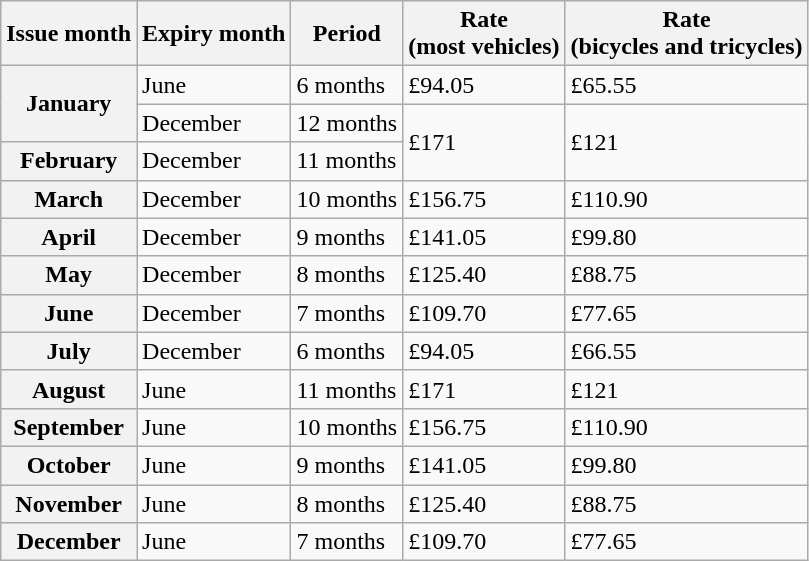<table class="wikitable">
<tr>
<th>Issue month</th>
<th>Expiry month</th>
<th>Period</th>
<th>Rate<br>(most vehicles)</th>
<th>Rate<br>(bicycles and tricycles)</th>
</tr>
<tr>
<th rowspan="2">January</th>
<td>June</td>
<td>6 months</td>
<td>£94.05</td>
<td>£65.55</td>
</tr>
<tr>
<td>December</td>
<td>12 months</td>
<td rowspan="2">£171</td>
<td rowspan="2">£121</td>
</tr>
<tr>
<th>February</th>
<td>December</td>
<td>11 months</td>
</tr>
<tr>
<th>March</th>
<td>December</td>
<td>10 months</td>
<td>£156.75</td>
<td>£110.90</td>
</tr>
<tr>
<th>April</th>
<td>December</td>
<td>9 months</td>
<td>£141.05</td>
<td>£99.80</td>
</tr>
<tr>
<th>May</th>
<td>December</td>
<td>8 months</td>
<td>£125.40</td>
<td>£88.75</td>
</tr>
<tr>
<th>June</th>
<td>December</td>
<td>7 months</td>
<td>£109.70</td>
<td>£77.65</td>
</tr>
<tr>
<th>July</th>
<td>December</td>
<td>6 months</td>
<td>£94.05</td>
<td>£66.55</td>
</tr>
<tr>
<th>August</th>
<td>June</td>
<td>11 months</td>
<td>£171</td>
<td>£121</td>
</tr>
<tr>
<th>September</th>
<td>June</td>
<td>10 months</td>
<td>£156.75</td>
<td>£110.90</td>
</tr>
<tr>
<th>October</th>
<td>June</td>
<td>9 months</td>
<td>£141.05</td>
<td>£99.80</td>
</tr>
<tr>
<th>November</th>
<td>June</td>
<td>8 months</td>
<td>£125.40</td>
<td>£88.75</td>
</tr>
<tr>
<th>December</th>
<td>June</td>
<td>7 months</td>
<td>£109.70</td>
<td>£77.65</td>
</tr>
</table>
